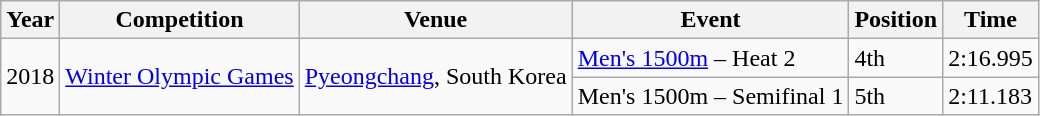<table class="wikitable sortable">
<tr>
<th>Year</th>
<th>Competition</th>
<th>Venue</th>
<th>Event</th>
<th>Position</th>
<th>Time</th>
</tr>
<tr>
<td rowspan="2">2018</td>
<td rowspan="2"><a href='#'>Winter Olympic Games</a></td>
<td rowspan="2"><a href='#'>Pyeongchang</a>, South Korea</td>
<td><a href='#'>Men's 1500m</a> – Heat 2</td>
<td>4th</td>
<td>2:16.995</td>
</tr>
<tr>
<td>Men's 1500m – Semifinal 1</td>
<td>5th</td>
<td>2:11.183</td>
</tr>
</table>
